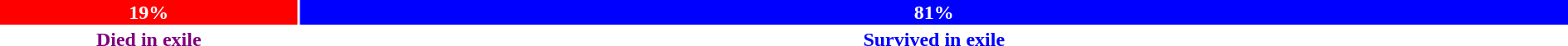<table style="width:100%; text-align:center; font-weight:bold;">
<tr style="color:white;">
<td style="background:red; width:19%;">19%</td>
<td style="background:blue; width:81%;">81%</td>
</tr>
<tr>
<td style="color:Purple;">Died in exile</td>
<td style="color:Blue;">Survived in exile</td>
</tr>
</table>
